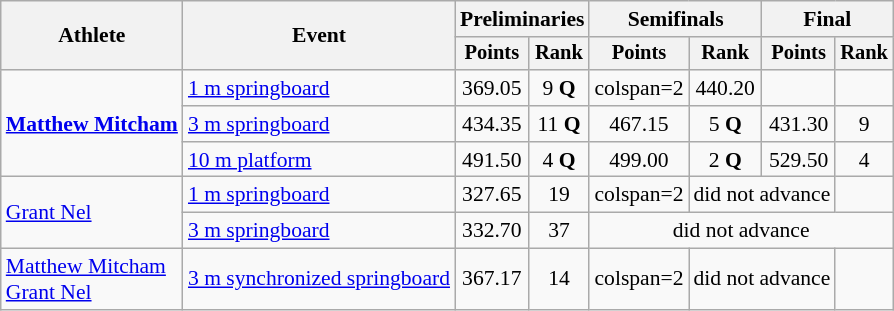<table class=wikitable style="font-size:90%;">
<tr>
<th rowspan="2">Athlete</th>
<th rowspan="2">Event</th>
<th colspan="2">Preliminaries</th>
<th colspan="2">Semifinals</th>
<th colspan="2">Final</th>
</tr>
<tr style="font-size:95%">
<th>Points</th>
<th>Rank</th>
<th>Points</th>
<th>Rank</th>
<th>Points</th>
<th>Rank</th>
</tr>
<tr align=center>
<td align=left rowspan=3><strong><a href='#'>Matthew Mitcham</a></strong></td>
<td align=left><a href='#'>1 m springboard</a></td>
<td>369.05</td>
<td>9 <strong>Q</strong></td>
<td>colspan=2 </td>
<td>440.20</td>
<td></td>
</tr>
<tr align=center>
<td align=left><a href='#'>3 m springboard</a></td>
<td>434.35</td>
<td>11 <strong>Q</strong></td>
<td>467.15</td>
<td>5 <strong>Q</strong></td>
<td>431.30</td>
<td>9</td>
</tr>
<tr align=center>
<td align=left><a href='#'>10 m platform</a></td>
<td>491.50</td>
<td>4 <strong>Q</strong></td>
<td>499.00</td>
<td>2 <strong>Q</strong></td>
<td>529.50</td>
<td>4</td>
</tr>
<tr align=center>
<td align=left rowspan=2><a href='#'>Grant Nel</a></td>
<td align=left><a href='#'>1 m springboard</a></td>
<td>327.65</td>
<td>19</td>
<td>colspan=2 </td>
<td colspan=2>did not advance</td>
</tr>
<tr align=center>
<td align=left><a href='#'>3 m springboard</a></td>
<td>332.70</td>
<td>37</td>
<td colspan=4>did not advance</td>
</tr>
<tr align=center>
<td align=left><a href='#'>Matthew Mitcham</a><br><a href='#'>Grant Nel</a></td>
<td align=left><a href='#'>3 m synchronized springboard</a></td>
<td>367.17</td>
<td>14</td>
<td>colspan=2 </td>
<td colspan=2>did not advance</td>
</tr>
</table>
